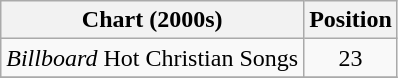<table class="wikitable">
<tr>
<th>Chart (2000s)</th>
<th>Position</th>
</tr>
<tr>
<td><em>Billboard</em> Hot Christian Songs</td>
<td align="center">23</td>
</tr>
<tr>
</tr>
</table>
